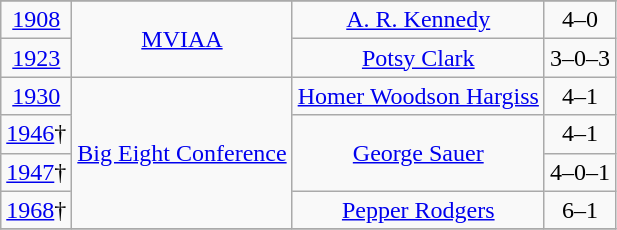<table class="wikitable" style="text-align:center">
<tr>
</tr>
<tr>
<td><a href='#'>1908</a></td>
<td rowspan="2"><a href='#'>MVIAA</a></td>
<td><a href='#'>A. R. Kennedy</a></td>
<td>4–0</td>
</tr>
<tr>
<td><a href='#'>1923</a></td>
<td><a href='#'>Potsy Clark</a></td>
<td>3–0–3</td>
</tr>
<tr>
<td><a href='#'>1930</a></td>
<td rowspan="4"><a href='#'>Big Eight Conference</a></td>
<td><a href='#'>Homer Woodson Hargiss</a></td>
<td>4–1</td>
</tr>
<tr>
<td><a href='#'>1946</a>†</td>
<td rowspan="2"><a href='#'>George Sauer</a></td>
<td>4–1</td>
</tr>
<tr>
<td><a href='#'>1947</a>†</td>
<td>4–0–1</td>
</tr>
<tr>
<td><a href='#'>1968</a>†</td>
<td><a href='#'>Pepper Rodgers</a></td>
<td>6–1</td>
</tr>
<tr>
</tr>
</table>
